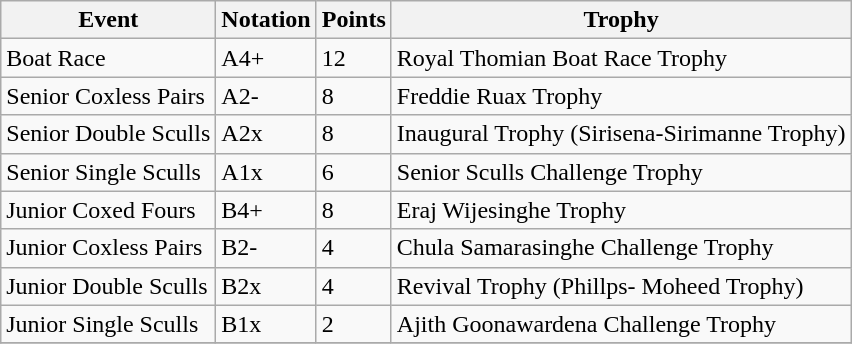<table class="wikitable" border="2">
<tr>
<th>Event</th>
<th>Notation</th>
<th>Points</th>
<th>Trophy</th>
</tr>
<tr>
<td>Boat Race</td>
<td>A4+</td>
<td>12</td>
<td>Royal Thomian Boat Race Trophy</td>
</tr>
<tr>
<td>Senior Coxless Pairs</td>
<td>A2-</td>
<td>8</td>
<td>Freddie Ruax Trophy</td>
</tr>
<tr>
<td>Senior Double Sculls</td>
<td>A2x</td>
<td>8</td>
<td>Inaugural Trophy (Sirisena-Sirimanne Trophy)</td>
</tr>
<tr>
<td>Senior Single Sculls</td>
<td>A1x</td>
<td>6</td>
<td>Senior Sculls Challenge Trophy</td>
</tr>
<tr>
<td>Junior Coxed Fours</td>
<td>B4+</td>
<td>8</td>
<td>Eraj Wijesinghe Trophy</td>
</tr>
<tr>
<td>Junior Coxless Pairs</td>
<td>B2-</td>
<td>4</td>
<td>Chula Samarasinghe Challenge Trophy</td>
</tr>
<tr>
<td>Junior Double Sculls</td>
<td>B2x</td>
<td>4</td>
<td>Revival Trophy (Phillps- Moheed Trophy)</td>
</tr>
<tr>
<td>Junior Single Sculls</td>
<td>B1x</td>
<td>2</td>
<td>Ajith Goonawardena Challenge Trophy</td>
</tr>
<tr>
</tr>
</table>
